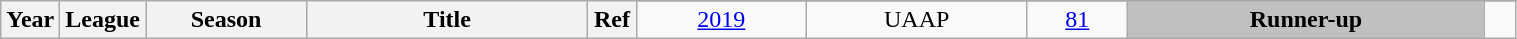<table class="wikitable sortable" style="text-align:center" width="80%">
<tr>
<th style="width:5px;" rowspan="2">Year</th>
<th style="width:25px;" rowspan="2">League</th>
<th style="width:100px;" rowspan="2">Season</th>
<th style="width:180px;" rowspan="2">Title</th>
<th style="width:25px;" rowspan="2">Ref</th>
</tr>
<tr align=center>
<td><a href='#'>2019</a></td>
<td>UAAP</td>
<td><a href='#'>81</a></td>
<td style="background:silver;"><strong>Runner-up</strong></td>
<td></td>
</tr>
</table>
